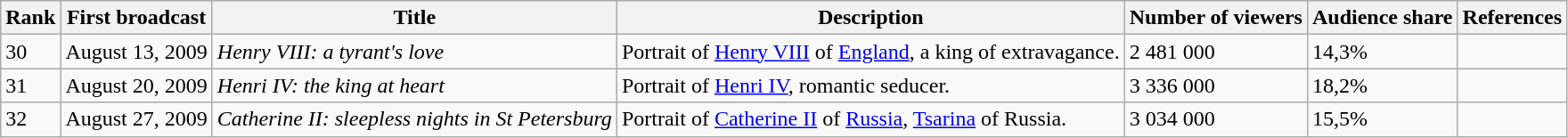<table class="wikitable">
<tr>
<th>Rank</th>
<th>First broadcast</th>
<th>Title</th>
<th>Description</th>
<th>Number of viewers</th>
<th>Audience share</th>
<th>References</th>
</tr>
<tr>
<td>30</td>
<td>August 13, 2009</td>
<td><em>Henry VIII: a tyrant's love</em></td>
<td>Portrait of <a href='#'>Henry VIII</a> of <a href='#'>England</a>, a king of extravagance.</td>
<td>2 481 000</td>
<td>14,3%</td>
<td></td>
</tr>
<tr>
<td>31</td>
<td>August 20, 2009</td>
<td><em>Henri IV: the king at heart</em></td>
<td>Portrait of <a href='#'>Henri IV</a>, romantic seducer.</td>
<td>3 336 000</td>
<td>18,2%</td>
<td></td>
</tr>
<tr>
<td>32</td>
<td>August 27, 2009</td>
<td><em>Catherine II: sleepless nights in St Petersburg</em></td>
<td>Portrait of <a href='#'>Catherine II</a> of <a href='#'>Russia</a>, <a href='#'>Tsarina</a> of Russia.</td>
<td>3 034 000</td>
<td>15,5%</td>
<td></td>
</tr>
</table>
